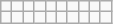<table class="wikitable letters-pink letters-hi">
<tr>
<td></td>
<td></td>
<td></td>
<td></td>
<td></td>
<td></td>
<td></td>
<td></td>
<td></td>
<td></td>
</tr>
<tr>
<td></td>
<td></td>
<td></td>
<td></td>
<td></td>
<td></td>
<td></td>
<td></td>
<td></td>
<td></td>
</tr>
</table>
